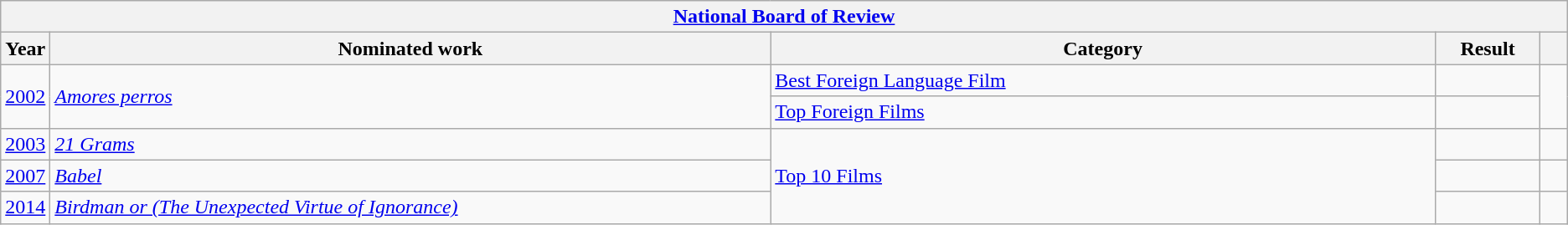<table class="wikitable">
<tr>
<th colspan="5" style="text-align:center;"><a href='#'>National Board of Review</a></th>
</tr>
<tr>
<th scope="col" style="width:1em;">Year</th>
<th scope="col" style="width:39em;">Nominated work</th>
<th scope="col" style="width:36em;">Category</th>
<th scope="col" style="width:5em;">Result</th>
<th scope="col" style="width:1em;"></th>
</tr>
<tr>
<td rowspan="2"><a href='#'>2002</a></td>
<td rowspan="2"><em><a href='#'>Amores perros</a></em></td>
<td><a href='#'>Best Foreign Language Film</a></td>
<td></td>
<td style="text-align:center;" rowspan="2"></td>
</tr>
<tr>
<td><a href='#'>Top Foreign Films</a></td>
<td></td>
</tr>
<tr>
<td><a href='#'>2003</a></td>
<td><em><a href='#'>21 Grams</a></em></td>
<td rowspan="3"><a href='#'>Top 10 Films</a></td>
<td></td>
<td style="text-align:center;"></td>
</tr>
<tr>
<td><a href='#'>2007</a></td>
<td><em><a href='#'>Babel</a></em></td>
<td></td>
<td style="text-align:center;"></td>
</tr>
<tr>
<td><a href='#'>2014</a></td>
<td><em><a href='#'>Birdman or (The Unexpected Virtue of Ignorance)</a></em></td>
<td></td>
<td style="text-align:center;"></td>
</tr>
</table>
